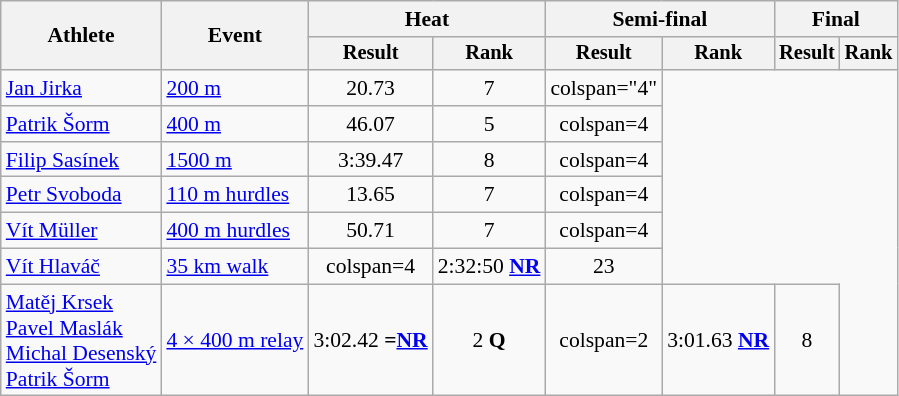<table class="wikitable" style="font-size:90%">
<tr>
<th rowspan="2">Athlete</th>
<th rowspan="2">Event</th>
<th colspan="2">Heat</th>
<th colspan="2">Semi-final</th>
<th colspan="2">Final</th>
</tr>
<tr style="font-size:95%">
<th>Result</th>
<th>Rank</th>
<th>Result</th>
<th>Rank</th>
<th>Result</th>
<th>Rank</th>
</tr>
<tr align=center>
<td align=left><a href='#'>Jan Jirka</a></td>
<td align=left><a href='#'>200 m</a></td>
<td>20.73</td>
<td>7</td>
<td>colspan="4" </td>
</tr>
<tr align=center>
<td align=left><a href='#'>Patrik Šorm</a></td>
<td align=left><a href='#'>400 m</a></td>
<td>46.07</td>
<td>5</td>
<td>colspan=4 </td>
</tr>
<tr align=center>
<td align=left><a href='#'>Filip Sasínek</a></td>
<td align=left><a href='#'>1500 m</a></td>
<td>3:39.47</td>
<td>8</td>
<td>colspan=4 </td>
</tr>
<tr align=center>
<td align=left><a href='#'>Petr Svoboda</a></td>
<td align=left><a href='#'>110 m hurdles</a></td>
<td>13.65</td>
<td>7</td>
<td>colspan=4 </td>
</tr>
<tr align=center>
<td align=left><a href='#'>Vít Müller</a></td>
<td align=left><a href='#'>400 m hurdles</a></td>
<td>50.71</td>
<td>7</td>
<td>colspan=4 </td>
</tr>
<tr align=center>
<td align=left><a href='#'>Vít Hlaváč</a></td>
<td align=left><a href='#'>35 km walk</a></td>
<td>colspan=4 </td>
<td>2:32:50 <strong><a href='#'>NR</a></strong></td>
<td>23</td>
</tr>
<tr align=center>
<td align=left><a href='#'>Matěj Krsek</a><br><a href='#'>Pavel Maslák</a><br><a href='#'>Michal Desenský</a><br><a href='#'>Patrik Šorm</a></td>
<td align=left><a href='#'>4 × 400 m relay</a></td>
<td>3:02.42 <strong>=<a href='#'>NR</a></strong></td>
<td>2 <strong>Q</strong></td>
<td>colspan=2 </td>
<td>3:01.63  <strong><a href='#'>NR</a></strong></td>
<td>8</td>
</tr>
</table>
